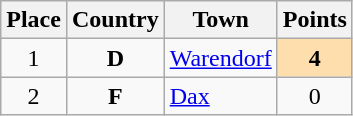<table class="wikitable sortable">
<tr>
<th>Place</th>
<th>Country</th>
<th>Town</th>
<th>Points</th>
</tr>
<tr>
<td align="center">1</td>
<td align="center"><strong>D</strong></td>
<td><a href='#'>Warendorf</a></td>
<td align="center" style="font-weight:bold; background:NavajoWhite;">4</td>
</tr>
<tr>
<td align="center">2</td>
<td align="center"><strong>F</strong></td>
<td><a href='#'>Dax</a></td>
<td align="center">0</td>
</tr>
</table>
